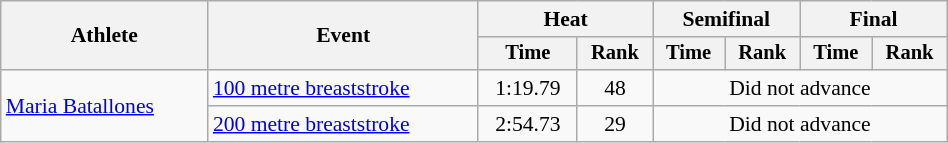<table class="wikitable" style="text-align:center; font-size:90%; width:50%;">
<tr>
<th rowspan="2">Athlete</th>
<th rowspan="2">Event</th>
<th colspan="2">Heat</th>
<th colspan="2">Semifinal</th>
<th colspan="2">Final</th>
</tr>
<tr style="font-size:95%">
<th>Time</th>
<th>Rank</th>
<th>Time</th>
<th>Rank</th>
<th>Time</th>
<th>Rank</th>
</tr>
<tr>
<td align="left" rowspan="2"><a href='#'>Maria Batallones</a></td>
<td align="left"><a href='#'>100 metre breaststroke</a></td>
<td>1:19.79</td>
<td>48</td>
<td colspan="4">Did not advance</td>
</tr>
<tr>
<td align="left"><a href='#'>200 metre breaststroke</a></td>
<td>2:54.73</td>
<td>29</td>
<td colspan="4">Did not advance</td>
</tr>
</table>
